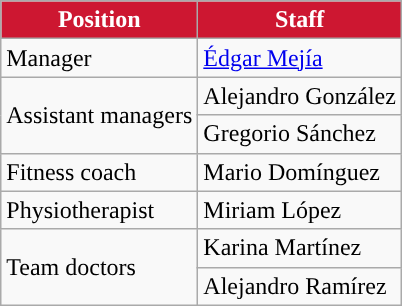<table class="wikitable">
<tr>
<th style=background-color:#CD1731;color:#FFFFFF>Position</th>
<th style=background-color:#CD1731;color:#FFFFFF>Staff</th>
</tr>
<tr>
<td>Manager</td>
<td> <a href='#'>Édgar Mejía</a></td>
</tr>
<tr>
<td rowspan="2">Assistant managers</td>
<td> Alejandro González</td>
</tr>
<tr>
<td> Gregorio Sánchez</td>
</tr>
<tr>
<td>Fitness coach</td>
<td> Mario Domínguez</td>
</tr>
<tr>
<td>Physiotherapist</td>
<td> Miriam López</td>
</tr>
<tr>
<td rowspan="2">Team doctors</td>
<td> Karina Martínez</td>
</tr>
<tr>
<td> Alejandro Ramírez</td>
</tr>
</table>
